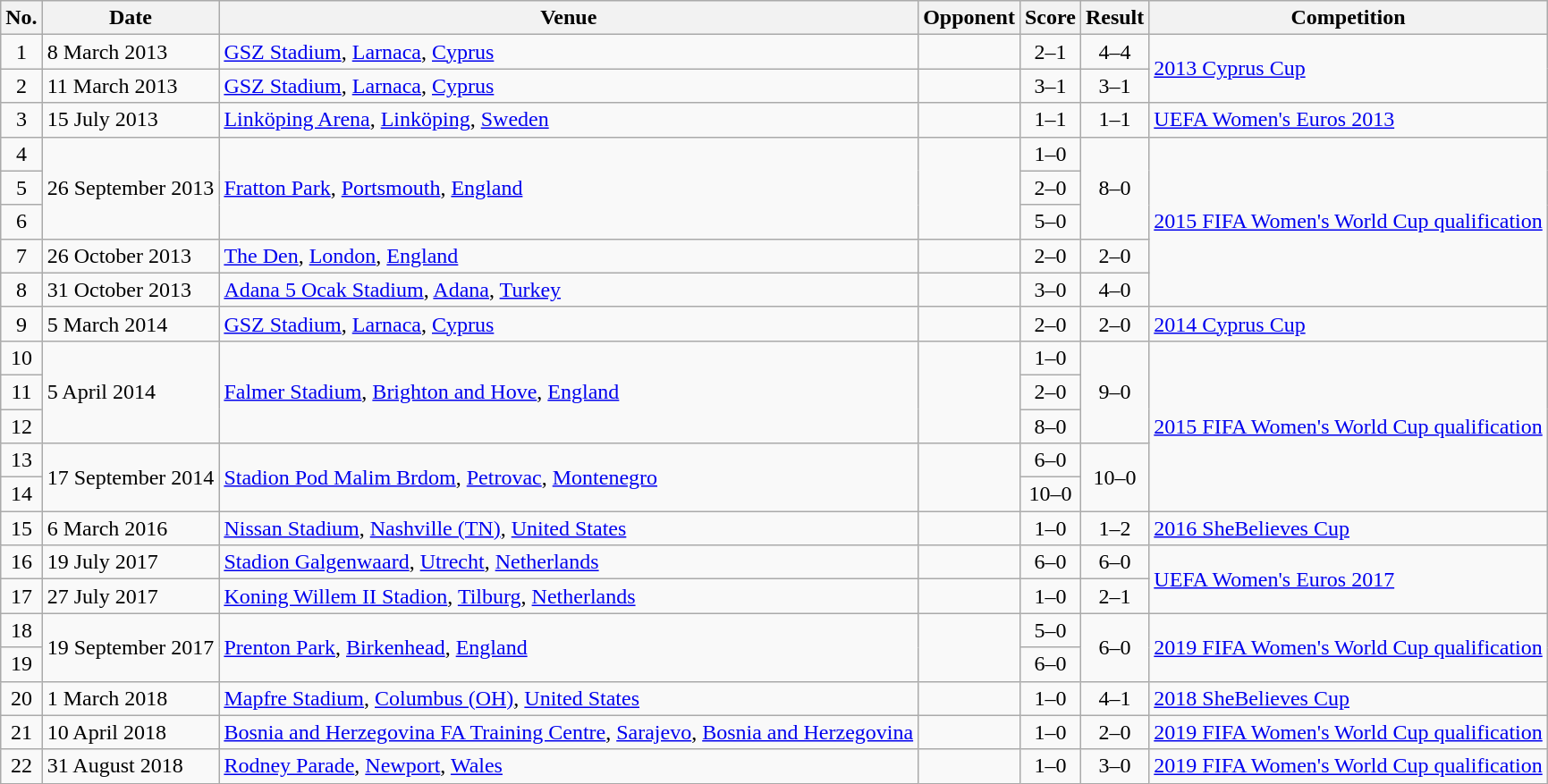<table class="wikitable">
<tr>
<th scope="col">No.</th>
<th scope="col">Date</th>
<th scope="col">Venue</th>
<th scope="col">Opponent</th>
<th scope="col">Score</th>
<th scope="col">Result</th>
<th scope="col">Competition</th>
</tr>
<tr>
<td align="center">1</td>
<td>8 March 2013</td>
<td><a href='#'>GSZ Stadium</a>, <a href='#'>Larnaca</a>, <a href='#'>Cyprus</a></td>
<td></td>
<td align="center">2–1</td>
<td align="center">4–4</td>
<td rowspan="2"><a href='#'>2013 Cyprus Cup</a></td>
</tr>
<tr>
<td align="center">2</td>
<td>11 March 2013</td>
<td><a href='#'>GSZ Stadium</a>, <a href='#'>Larnaca</a>, <a href='#'>Cyprus</a></td>
<td></td>
<td align="center">3–1</td>
<td align="center">3–1</td>
</tr>
<tr>
<td align="center">3</td>
<td>15 July 2013</td>
<td><a href='#'>Linköping Arena</a>, <a href='#'>Linköping</a>, <a href='#'>Sweden</a></td>
<td></td>
<td align="center">1–1</td>
<td align="center">1–1</td>
<td><a href='#'>UEFA Women's Euros 2013</a></td>
</tr>
<tr>
<td align="center">4</td>
<td rowspan="3">26 September 2013</td>
<td rowspan="3"><a href='#'>Fratton Park</a>, <a href='#'>Portsmouth</a>, <a href='#'>England</a></td>
<td rowspan="3"></td>
<td align="center">1–0</td>
<td rowspan="3" style="text-align: center">8–0</td>
<td rowspan="5"><a href='#'>2015 FIFA Women's World Cup qualification</a></td>
</tr>
<tr>
<td align="center">5</td>
<td align="center">2–0</td>
</tr>
<tr>
<td align="center">6</td>
<td align="center">5–0</td>
</tr>
<tr>
<td align="center">7</td>
<td>26 October 2013</td>
<td><a href='#'>The Den</a>, <a href='#'>London</a>, <a href='#'>England</a></td>
<td></td>
<td align="center">2–0</td>
<td align="center">2–0</td>
</tr>
<tr>
<td align="center">8</td>
<td>31 October 2013</td>
<td><a href='#'>Adana 5 Ocak Stadium</a>, <a href='#'>Adana</a>, <a href='#'>Turkey</a></td>
<td></td>
<td align="center">3–0</td>
<td align="center">4–0</td>
</tr>
<tr>
<td align="center">9</td>
<td>5 March 2014</td>
<td><a href='#'>GSZ Stadium</a>, <a href='#'>Larnaca</a>, <a href='#'>Cyprus</a></td>
<td></td>
<td align="center">2–0</td>
<td align="center">2–0</td>
<td><a href='#'>2014 Cyprus Cup</a></td>
</tr>
<tr>
<td align="center">10</td>
<td rowspan="3">5 April 2014</td>
<td rowspan="3"><a href='#'>Falmer Stadium</a>, <a href='#'>Brighton and Hove</a>, <a href='#'>England</a></td>
<td rowspan="3"></td>
<td align="center">1–0</td>
<td rowspan="3" style="text-align: center">9–0</td>
<td rowspan="5"><a href='#'>2015 FIFA Women's World Cup qualification</a></td>
</tr>
<tr>
<td align="center">11</td>
<td align="center">2–0</td>
</tr>
<tr>
<td align="center">12</td>
<td align="center">8–0</td>
</tr>
<tr>
<td align="center">13</td>
<td rowspan="2">17 September 2014</td>
<td rowspan="2"><a href='#'>Stadion Pod Malim Brdom</a>, <a href='#'>Petrovac</a>, <a href='#'>Montenegro</a></td>
<td rowspan="2"></td>
<td align="center">6–0</td>
<td rowspan="2" style="text-align: center">10–0</td>
</tr>
<tr>
<td align="center">14</td>
<td align="center">10–0</td>
</tr>
<tr>
<td align="center">15</td>
<td>6 March 2016</td>
<td><a href='#'>Nissan Stadium</a>, <a href='#'>Nashville (TN)</a>, <a href='#'>United States</a></td>
<td></td>
<td align="center">1–0</td>
<td align="center">1–2</td>
<td><a href='#'>2016 SheBelieves Cup</a></td>
</tr>
<tr>
<td align="center">16</td>
<td>19 July 2017</td>
<td><a href='#'>Stadion Galgenwaard</a>, <a href='#'>Utrecht</a>, <a href='#'>Netherlands</a></td>
<td></td>
<td align="center">6–0</td>
<td align="center">6–0</td>
<td rowspan="2"><a href='#'>UEFA Women's Euros 2017</a></td>
</tr>
<tr>
<td align="center">17</td>
<td>27 July 2017</td>
<td><a href='#'>Koning Willem II Stadion</a>, <a href='#'>Tilburg</a>, <a href='#'>Netherlands</a></td>
<td></td>
<td align="center">1–0</td>
<td align="center">2–1</td>
</tr>
<tr>
<td align="center">18</td>
<td rowspan="2">19 September 2017</td>
<td rowspan="2"><a href='#'>Prenton Park</a>, <a href='#'>Birkenhead</a>, <a href='#'>England</a></td>
<td rowspan="2"></td>
<td align="center">5–0</td>
<td rowspan="2" style="text-align: center">6–0</td>
<td rowspan="2"><a href='#'>2019 FIFA Women's World Cup qualification</a></td>
</tr>
<tr>
<td align="center">19</td>
<td align="center">6–0</td>
</tr>
<tr>
<td align="center">20</td>
<td>1 March 2018</td>
<td><a href='#'>Mapfre Stadium</a>, <a href='#'>Columbus (OH)</a>, <a href='#'>United States</a></td>
<td></td>
<td align="center">1–0</td>
<td align="center">4–1</td>
<td><a href='#'>2018 SheBelieves Cup</a></td>
</tr>
<tr>
<td align="center">21</td>
<td>10 April 2018</td>
<td><a href='#'>Bosnia and Herzegovina FA Training Centre</a>, <a href='#'>Sarajevo</a>, <a href='#'>Bosnia and Herzegovina</a></td>
<td></td>
<td align="center">1–0</td>
<td align="center">2–0</td>
<td><a href='#'>2019 FIFA Women's World Cup qualification</a></td>
</tr>
<tr>
<td align="center">22</td>
<td>31 August 2018</td>
<td><a href='#'>Rodney Parade</a>, <a href='#'>Newport</a>, <a href='#'>Wales</a></td>
<td></td>
<td align="center">1–0</td>
<td align="center">3–0</td>
<td><a href='#'>2019 FIFA Women's World Cup qualification</a></td>
</tr>
</table>
